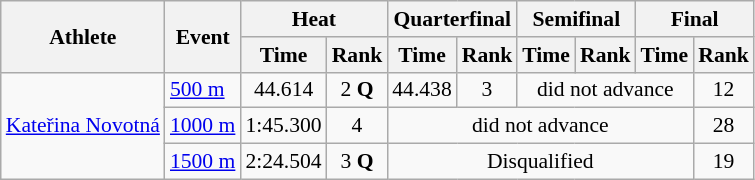<table class="wikitable" style="font-size:90%">
<tr>
<th rowspan="2">Athlete</th>
<th rowspan="2">Event</th>
<th colspan="2">Heat</th>
<th colspan="2">Quarterfinal</th>
<th colspan="2">Semifinal</th>
<th colspan="2">Final</th>
</tr>
<tr>
<th>Time</th>
<th>Rank</th>
<th>Time</th>
<th>Rank</th>
<th>Time</th>
<th>Rank</th>
<th>Time</th>
<th>Rank</th>
</tr>
<tr align=center>
<td align=left rowspan=3><a href='#'>Kateřina Novotná</a></td>
<td align=left><a href='#'>500 m</a></td>
<td>44.614</td>
<td>2 <strong>Q</strong></td>
<td>44.438</td>
<td>3</td>
<td colspan=3>did not advance</td>
<td>12</td>
</tr>
<tr align=center>
<td align=left><a href='#'>1000 m</a></td>
<td>1:45.300</td>
<td>4</td>
<td colspan=5>did not advance</td>
<td>28</td>
</tr>
<tr align=center>
<td align=left><a href='#'>1500 m</a></td>
<td>2:24.504</td>
<td>3 <strong>Q</strong></td>
<td colspan=5>Disqualified</td>
<td>19</td>
</tr>
</table>
